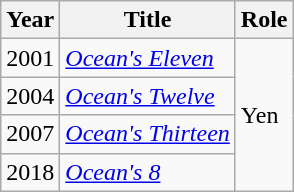<table class="wikitable sortable">
<tr>
<th>Year</th>
<th>Title</th>
<th>Role</th>
</tr>
<tr>
<td>2001</td>
<td><em><a href='#'>Ocean's Eleven</a></em></td>
<td rowspan="4">Yen</td>
</tr>
<tr>
<td>2004</td>
<td><em><a href='#'>Ocean's Twelve</a></em></td>
</tr>
<tr>
<td>2007</td>
<td><em><a href='#'>Ocean's Thirteen</a></em></td>
</tr>
<tr>
<td>2018</td>
<td><em><a href='#'>Ocean's 8</a></em></td>
</tr>
</table>
